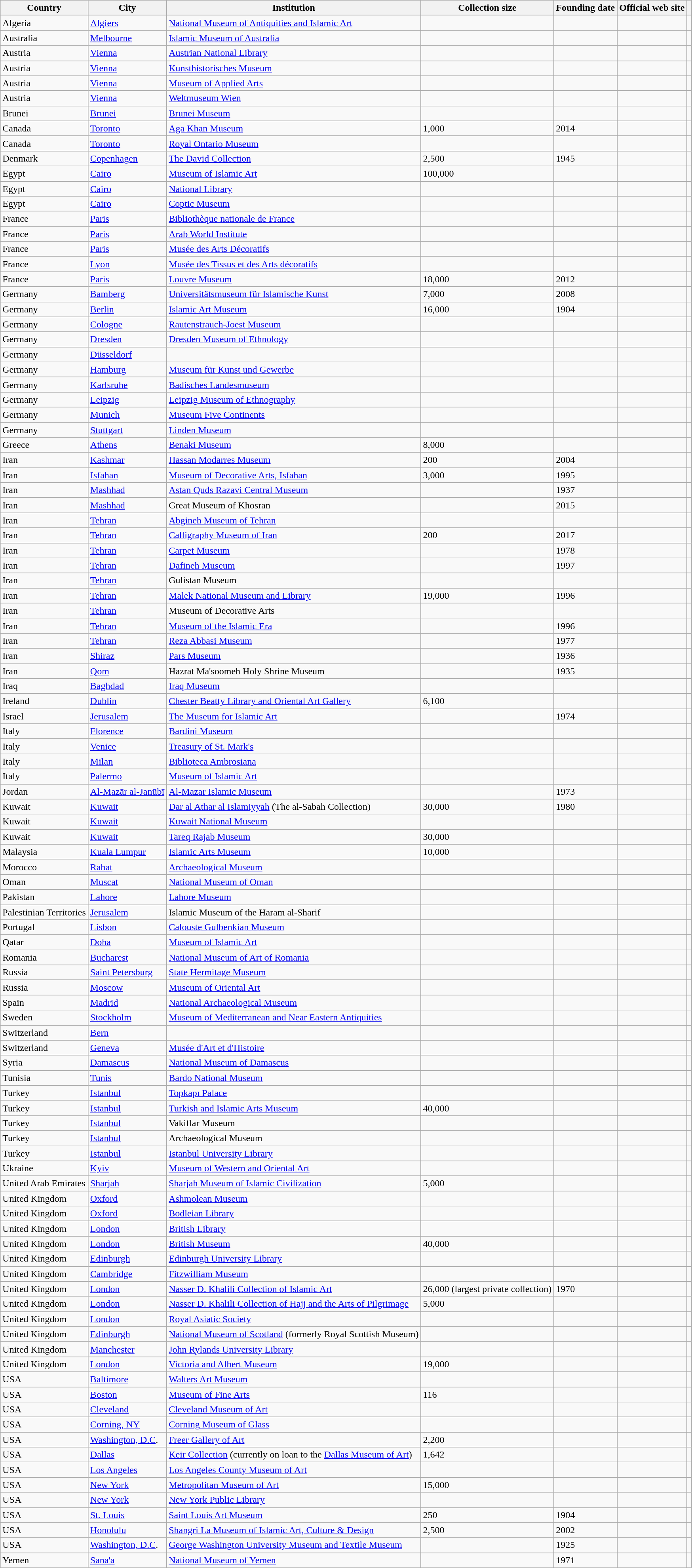<table class="wikitable sortable">
<tr>
<th>Country</th>
<th>City</th>
<th>Institution</th>
<th>Collection size</th>
<th>Founding date</th>
<th>Official web site</th>
<th></th>
</tr>
<tr>
<td> Algeria</td>
<td><a href='#'>Algiers</a></td>
<td><a href='#'>National Museum of Antiquities and Islamic Art</a></td>
<td></td>
<td></td>
<td></td>
<td></td>
</tr>
<tr>
<td> Australia</td>
<td><a href='#'>Melbourne</a></td>
<td><a href='#'>Islamic Museum of Australia</a></td>
<td></td>
<td></td>
<td></td>
<td></td>
</tr>
<tr>
<td> Austria</td>
<td><a href='#'>Vienna</a></td>
<td><a href='#'>Austrian National Library</a></td>
<td></td>
<td></td>
<td></td>
<td></td>
</tr>
<tr>
<td> Austria</td>
<td><a href='#'>Vienna</a></td>
<td><a href='#'>Kunsthistorisches Museum</a></td>
<td></td>
<td></td>
<td></td>
<td></td>
</tr>
<tr>
<td> Austria</td>
<td><a href='#'>Vienna</a></td>
<td><a href='#'>Museum of Applied Arts</a></td>
<td></td>
<td></td>
<td></td>
<td></td>
</tr>
<tr>
<td> Austria</td>
<td><a href='#'>Vienna</a></td>
<td><a href='#'>Weltmuseum Wien</a></td>
<td></td>
<td></td>
<td></td>
<td></td>
</tr>
<tr>
<td> Brunei</td>
<td><a href='#'>Brunei</a></td>
<td><a href='#'>Brunei Museum</a></td>
<td></td>
<td></td>
<td></td>
<td></td>
</tr>
<tr>
<td> Canada</td>
<td><a href='#'>Toronto</a></td>
<td><a href='#'>Aga Khan Museum</a></td>
<td>1,000</td>
<td>2014</td>
<td></td>
<td></td>
</tr>
<tr>
<td> Canada</td>
<td><a href='#'>Toronto</a></td>
<td><a href='#'>Royal Ontario Museum</a></td>
<td></td>
<td></td>
<td></td>
<td></td>
</tr>
<tr>
<td> Denmark</td>
<td><a href='#'>Copenhagen</a></td>
<td><a href='#'>The David Collection</a></td>
<td>2,500</td>
<td>1945</td>
<td></td>
<td></td>
</tr>
<tr>
<td> Egypt</td>
<td><a href='#'>Cairo</a></td>
<td><a href='#'>Museum of Islamic Art</a></td>
<td>100,000</td>
<td></td>
<td></td>
<td></td>
</tr>
<tr>
<td> Egypt</td>
<td><a href='#'>Cairo</a></td>
<td><a href='#'>National Library</a></td>
<td></td>
<td></td>
<td></td>
<td></td>
</tr>
<tr>
<td> Egypt</td>
<td><a href='#'>Cairo</a></td>
<td><a href='#'>Coptic Museum</a></td>
<td></td>
<td></td>
<td></td>
<td></td>
</tr>
<tr>
<td> France</td>
<td><a href='#'>Paris</a></td>
<td><a href='#'>Bibliothèque nationale de France</a></td>
<td></td>
<td></td>
<td></td>
<td></td>
</tr>
<tr>
<td> France</td>
<td><a href='#'>Paris</a></td>
<td><a href='#'>Arab World Institute</a></td>
<td></td>
<td></td>
<td></td>
<td></td>
</tr>
<tr>
<td> France</td>
<td><a href='#'>Paris</a></td>
<td><a href='#'>Musée des Arts Décoratifs</a></td>
<td></td>
<td></td>
<td></td>
<td></td>
</tr>
<tr>
<td> France</td>
<td><a href='#'>Lyon</a></td>
<td><a href='#'>Musée des Tissus et des Arts décoratifs</a></td>
<td></td>
<td></td>
<td></td>
<td></td>
</tr>
<tr>
<td> France</td>
<td><a href='#'>Paris</a></td>
<td><a href='#'>Louvre Museum</a></td>
<td>18,000</td>
<td>2012</td>
<td></td>
<td></td>
</tr>
<tr>
<td> Germany</td>
<td><a href='#'>Bamberg</a></td>
<td><a href='#'>Universitätsmuseum für Islamische Kunst</a></td>
<td>7,000</td>
<td>2008</td>
<td></td>
<td></td>
</tr>
<tr>
<td> Germany</td>
<td><a href='#'>Berlin</a></td>
<td><a href='#'>Islamic Art Museum</a></td>
<td>16,000</td>
<td>1904</td>
<td></td>
<td></td>
</tr>
<tr>
<td> Germany</td>
<td><a href='#'>Cologne</a></td>
<td><a href='#'>Rautenstrauch-Joest Museum</a></td>
<td></td>
<td></td>
<td></td>
<td></td>
</tr>
<tr>
<td> Germany</td>
<td><a href='#'>Dresden</a></td>
<td><a href='#'>Dresden Museum of Ethnology</a></td>
<td></td>
<td></td>
<td></td>
<td></td>
</tr>
<tr>
<td> Germany</td>
<td><a href='#'>Düsseldorf</a></td>
<td></td>
<td></td>
<td></td>
<td></td>
<td></td>
</tr>
<tr>
<td> Germany</td>
<td><a href='#'>Hamburg</a></td>
<td><a href='#'>Museum für Kunst und Gewerbe</a></td>
<td></td>
<td></td>
<td></td>
<td></td>
</tr>
<tr>
<td> Germany</td>
<td><a href='#'>Karlsruhe</a></td>
<td><a href='#'>Badisches Landesmuseum</a></td>
<td></td>
<td></td>
<td></td>
<td></td>
</tr>
<tr>
<td> Germany</td>
<td><a href='#'>Leipzig</a></td>
<td><a href='#'>Leipzig Museum of Ethnography</a></td>
<td></td>
<td></td>
<td></td>
<td></td>
</tr>
<tr>
<td> Germany</td>
<td><a href='#'>Munich</a></td>
<td><a href='#'>Museum Five Continents</a></td>
<td></td>
<td></td>
<td></td>
<td></td>
</tr>
<tr>
<td> Germany</td>
<td><a href='#'>Stuttgart</a></td>
<td><a href='#'>Linden Museum</a></td>
<td></td>
<td></td>
<td></td>
<td></td>
</tr>
<tr>
<td> Greece</td>
<td><a href='#'>Athens</a></td>
<td><a href='#'>Benaki Museum</a></td>
<td>8,000</td>
<td></td>
<td></td>
<td></td>
</tr>
<tr>
<td> Iran</td>
<td><a href='#'>Kashmar</a></td>
<td><a href='#'>Hassan Modarres Museum</a></td>
<td>200</td>
<td>2004</td>
<td></td>
<td></td>
</tr>
<tr>
<td> Iran</td>
<td><a href='#'>Isfahan</a></td>
<td><a href='#'>Museum of Decorative Arts, Isfahan</a></td>
<td>3,000</td>
<td>1995</td>
<td></td>
<td></td>
</tr>
<tr>
<td> Iran</td>
<td><a href='#'>Mashhad</a></td>
<td><a href='#'>Astan Quds Razavi Central Museum</a></td>
<td></td>
<td>1937</td>
<td></td>
<td></td>
</tr>
<tr>
<td> Iran</td>
<td><a href='#'>Mashhad</a></td>
<td>Great Museum of Khosran</td>
<td></td>
<td>2015</td>
<td></td>
<td></td>
</tr>
<tr>
<td> Iran</td>
<td><a href='#'>Tehran</a></td>
<td><a href='#'>Abgineh Museum of Tehran</a></td>
<td></td>
<td></td>
<td></td>
<td></td>
</tr>
<tr>
<td> Iran</td>
<td><a href='#'>Tehran</a></td>
<td><a href='#'>Calligraphy Museum of Iran</a></td>
<td>200</td>
<td>2017</td>
<td></td>
<td></td>
</tr>
<tr>
<td> Iran</td>
<td><a href='#'>Tehran</a></td>
<td><a href='#'>Carpet Museum</a></td>
<td></td>
<td>1978</td>
<td></td>
<td></td>
</tr>
<tr>
<td> Iran</td>
<td><a href='#'>Tehran</a></td>
<td><a href='#'>Dafineh Museum</a></td>
<td></td>
<td>1997</td>
<td></td>
<td></td>
</tr>
<tr>
<td> Iran</td>
<td><a href='#'>Tehran</a></td>
<td>Gulistan Museum</td>
<td></td>
<td></td>
<td></td>
<td></td>
</tr>
<tr>
<td> Iran</td>
<td><a href='#'>Tehran</a></td>
<td><a href='#'>Malek National Museum and Library</a></td>
<td>19,000</td>
<td>1996</td>
<td></td>
<td></td>
</tr>
<tr>
<td> Iran</td>
<td><a href='#'>Tehran</a></td>
<td>Museum of Decorative Arts</td>
<td></td>
<td></td>
<td></td>
<td></td>
</tr>
<tr>
<td> Iran</td>
<td><a href='#'>Tehran</a></td>
<td><a href='#'>Museum of the Islamic Era</a></td>
<td></td>
<td>1996</td>
<td></td>
<td></td>
</tr>
<tr>
<td> Iran</td>
<td><a href='#'>Tehran</a></td>
<td><a href='#'>Reza Abbasi Museum</a></td>
<td></td>
<td>1977</td>
<td></td>
<td></td>
</tr>
<tr>
<td> Iran</td>
<td><a href='#'>Shiraz</a></td>
<td><a href='#'>Pars Museum</a></td>
<td></td>
<td>1936</td>
<td></td>
<td></td>
</tr>
<tr>
<td> Iran</td>
<td><a href='#'>Qom</a></td>
<td>Hazrat Ma'soomeh Holy Shrine Museum</td>
<td></td>
<td>1935</td>
<td></td>
<td></td>
</tr>
<tr>
<td> Iraq</td>
<td><a href='#'>Baghdad</a></td>
<td><a href='#'>Iraq Museum</a></td>
<td></td>
<td></td>
<td></td>
<td></td>
</tr>
<tr>
<td> Ireland</td>
<td><a href='#'>Dublin</a></td>
<td><a href='#'>Chester Beatty Library and Oriental Art Gallery</a></td>
<td>6,100</td>
<td></td>
<td></td>
<td></td>
</tr>
<tr>
<td> Israel</td>
<td><a href='#'>Jerusalem</a></td>
<td><a href='#'>The Museum for Islamic Art</a></td>
<td></td>
<td>1974</td>
<td></td>
<td></td>
</tr>
<tr>
<td> Italy</td>
<td><a href='#'>Florence</a></td>
<td><a href='#'>Bardini Museum</a></td>
<td></td>
<td></td>
<td></td>
<td></td>
</tr>
<tr>
<td> Italy</td>
<td><a href='#'>Venice</a></td>
<td><a href='#'>Treasury of St. Mark's</a></td>
<td></td>
<td></td>
<td></td>
<td></td>
</tr>
<tr>
<td> Italy</td>
<td><a href='#'>Milan</a></td>
<td><a href='#'>Biblioteca Ambrosiana</a></td>
<td></td>
<td></td>
<td></td>
<td></td>
</tr>
<tr>
<td> Italy</td>
<td><a href='#'>Palermo</a></td>
<td><a href='#'>Museum of Islamic Art</a></td>
<td></td>
<td></td>
<td></td>
<td></td>
</tr>
<tr>
<td> Jordan</td>
<td><a href='#'>Al-Mazār al-Janūbī</a></td>
<td><a href='#'>Al-Mazar Islamic Museum</a></td>
<td></td>
<td>1973</td>
<td></td>
<td></td>
</tr>
<tr>
<td> Kuwait</td>
<td><a href='#'>Kuwait</a></td>
<td><a href='#'>Dar al Athar al Islamiyyah</a> (The al-Sabah Collection)</td>
<td>30,000</td>
<td>1980</td>
<td></td>
<td></td>
</tr>
<tr>
<td> Kuwait</td>
<td><a href='#'>Kuwait</a></td>
<td><a href='#'>Kuwait National Museum</a></td>
<td></td>
<td></td>
<td></td>
<td></td>
</tr>
<tr>
<td> Kuwait</td>
<td><a href='#'>Kuwait</a></td>
<td><a href='#'>Tareq Rajab Museum</a></td>
<td>30,000</td>
<td></td>
<td></td>
<td></td>
</tr>
<tr>
<td> Malaysia</td>
<td><a href='#'>Kuala Lumpur</a></td>
<td><a href='#'>Islamic Arts Museum</a></td>
<td>10,000</td>
<td></td>
<td></td>
<td></td>
</tr>
<tr>
<td> Morocco</td>
<td><a href='#'>Rabat</a></td>
<td><a href='#'>Archaeological Museum</a></td>
<td></td>
<td></td>
<td></td>
<td></td>
</tr>
<tr>
<td> Oman</td>
<td><a href='#'>Muscat</a></td>
<td><a href='#'>National Museum of Oman</a></td>
<td></td>
<td></td>
<td></td>
<td></td>
</tr>
<tr>
<td> Pakistan</td>
<td><a href='#'>Lahore</a></td>
<td><a href='#'>Lahore Museum</a></td>
<td></td>
<td></td>
<td></td>
<td></td>
</tr>
<tr>
<td> Palestinian Territories</td>
<td><a href='#'>Jerusalem</a></td>
<td>Islamic Museum of the Haram al-Sharif</td>
<td></td>
<td></td>
<td></td>
<td></td>
</tr>
<tr>
<td> Portugal</td>
<td><a href='#'>Lisbon</a></td>
<td><a href='#'>Calouste Gulbenkian Museum</a></td>
<td></td>
<td></td>
<td></td>
<td></td>
</tr>
<tr>
<td> Qatar</td>
<td><a href='#'>Doha</a></td>
<td><a href='#'>Museum of Islamic Art</a></td>
<td></td>
<td></td>
<td></td>
<td></td>
</tr>
<tr>
<td> Romania</td>
<td><a href='#'>Bucharest</a></td>
<td><a href='#'>National Museum of Art of Romania</a></td>
<td></td>
<td></td>
<td></td>
<td></td>
</tr>
<tr>
<td> Russia</td>
<td><a href='#'>Saint Petersburg</a></td>
<td><a href='#'>State Hermitage Museum</a></td>
<td></td>
<td></td>
<td></td>
<td></td>
</tr>
<tr>
<td> Russia</td>
<td><a href='#'>Moscow</a></td>
<td><a href='#'>Museum of Oriental Art</a></td>
<td></td>
<td></td>
<td></td>
<td></td>
</tr>
<tr>
<td> Spain</td>
<td><a href='#'>Madrid</a></td>
<td><a href='#'>National Archaeological Museum</a></td>
<td></td>
<td></td>
<td></td>
<td></td>
</tr>
<tr>
<td> Sweden</td>
<td><a href='#'>Stockholm</a></td>
<td><a href='#'>Museum of Mediterranean and Near Eastern Antiquities</a></td>
<td></td>
<td></td>
<td></td>
<td></td>
</tr>
<tr>
<td> Switzerland</td>
<td><a href='#'>Bern</a></td>
<td></td>
<td></td>
<td></td>
<td></td>
<td></td>
</tr>
<tr>
<td> Switzerland</td>
<td><a href='#'>Geneva</a></td>
<td><a href='#'>Musée d'Art et d'Histoire</a></td>
<td></td>
<td></td>
<td></td>
<td></td>
</tr>
<tr>
<td> Syria</td>
<td><a href='#'>Damascus</a></td>
<td><a href='#'>National Museum of Damascus</a></td>
<td></td>
<td></td>
<td></td>
<td></td>
</tr>
<tr>
<td> Tunisia</td>
<td><a href='#'>Tunis</a></td>
<td><a href='#'>Bardo National Museum</a></td>
<td></td>
<td></td>
<td></td>
<td></td>
</tr>
<tr>
<td> Turkey</td>
<td><a href='#'>Istanbul</a></td>
<td><a href='#'>Topkapı Palace</a></td>
<td></td>
<td></td>
<td></td>
<td></td>
</tr>
<tr>
<td> Turkey</td>
<td><a href='#'>Istanbul</a></td>
<td><a href='#'>Turkish and Islamic Arts Museum</a></td>
<td>40,000</td>
<td></td>
<td></td>
<td></td>
</tr>
<tr>
<td> Turkey</td>
<td><a href='#'>Istanbul</a></td>
<td>Vakiflar Museum</td>
<td></td>
<td></td>
<td></td>
<td></td>
</tr>
<tr>
<td> Turkey</td>
<td><a href='#'>Istanbul</a></td>
<td>Archaeological Museum</td>
<td></td>
<td></td>
<td></td>
<td></td>
</tr>
<tr>
<td> Turkey</td>
<td><a href='#'>Istanbul</a></td>
<td><a href='#'>Istanbul University Library</a></td>
<td></td>
<td></td>
<td></td>
<td></td>
</tr>
<tr>
<td> Ukraine</td>
<td><a href='#'>Kyiv</a></td>
<td><a href='#'>Museum of Western and Oriental Art</a></td>
<td></td>
<td></td>
<td></td>
<td></td>
</tr>
<tr>
<td> United Arab Emirates</td>
<td><a href='#'>Sharjah</a></td>
<td><a href='#'>Sharjah Museum of Islamic Civilization</a></td>
<td>5,000</td>
<td></td>
<td></td>
<td></td>
</tr>
<tr>
<td> United Kingdom</td>
<td><a href='#'>Oxford</a></td>
<td><a href='#'>Ashmolean Museum</a></td>
<td></td>
<td></td>
<td></td>
<td></td>
</tr>
<tr>
<td> United Kingdom</td>
<td><a href='#'>Oxford</a></td>
<td><a href='#'>Bodleian Library</a></td>
<td></td>
<td></td>
<td></td>
<td></td>
</tr>
<tr>
<td> United Kingdom</td>
<td><a href='#'>London</a></td>
<td><a href='#'>British Library</a></td>
<td></td>
<td></td>
<td></td>
<td></td>
</tr>
<tr>
<td> United Kingdom</td>
<td><a href='#'>London</a></td>
<td><a href='#'>British Museum</a></td>
<td>40,000</td>
<td></td>
<td></td>
<td></td>
</tr>
<tr>
<td> United Kingdom</td>
<td><a href='#'>Edinburgh</a></td>
<td><a href='#'>Edinburgh University Library</a></td>
<td></td>
<td></td>
<td></td>
<td></td>
</tr>
<tr>
<td> United Kingdom</td>
<td><a href='#'>Cambridge</a></td>
<td><a href='#'>Fitzwilliam Museum</a></td>
<td></td>
<td></td>
<td></td>
<td></td>
</tr>
<tr>
<td> United Kingdom</td>
<td><a href='#'>London</a></td>
<td><a href='#'>Nasser D. Khalili Collection of Islamic Art</a></td>
<td>26,000 (largest private collection)</td>
<td>1970</td>
<td></td>
<td></td>
</tr>
<tr>
<td> United Kingdom</td>
<td><a href='#'>London</a></td>
<td><a href='#'>Nasser D. Khalili Collection of Hajj and the Arts of Pilgrimage</a></td>
<td>5,000</td>
<td></td>
<td></td>
<td></td>
</tr>
<tr>
<td> United Kingdom</td>
<td><a href='#'>London</a></td>
<td><a href='#'>Royal Asiatic Society</a></td>
<td></td>
<td></td>
<td></td>
<td></td>
</tr>
<tr>
<td> United Kingdom</td>
<td><a href='#'>Edinburgh</a></td>
<td><a href='#'>National Museum of Scotland</a> (formerly Royal Scottish Museum)</td>
<td></td>
<td></td>
<td></td>
<td></td>
</tr>
<tr>
<td> United Kingdom</td>
<td><a href='#'>Manchester</a></td>
<td><a href='#'>John Rylands University Library</a></td>
<td></td>
<td></td>
<td></td>
<td></td>
</tr>
<tr>
<td> United Kingdom</td>
<td><a href='#'>London</a></td>
<td><a href='#'>Victoria and Albert Museum</a></td>
<td>19,000</td>
<td></td>
<td></td>
<td></td>
</tr>
<tr>
<td> USA</td>
<td><a href='#'>Baltimore</a></td>
<td><a href='#'>Walters Art Museum</a></td>
<td></td>
<td></td>
<td></td>
<td></td>
</tr>
<tr>
<td> USA</td>
<td><a href='#'>Boston</a></td>
<td><a href='#'>Museum of Fine Arts</a></td>
<td>116</td>
<td></td>
<td></td>
<td></td>
</tr>
<tr>
<td> USA</td>
<td><a href='#'>Cleveland</a></td>
<td><a href='#'>Cleveland Museum of Art</a></td>
<td></td>
<td></td>
<td></td>
<td></td>
</tr>
<tr>
<td> USA</td>
<td><a href='#'>Corning, NY</a></td>
<td><a href='#'>Corning Museum of Glass</a></td>
<td></td>
<td></td>
<td></td>
<td></td>
</tr>
<tr>
<td> USA</td>
<td><a href='#'>Washington, D.C</a>.</td>
<td><a href='#'>Freer Gallery of Art</a></td>
<td>2,200</td>
<td></td>
<td></td>
<td></td>
</tr>
<tr>
<td> USA</td>
<td><a href='#'>Dallas</a></td>
<td><a href='#'>Keir Collection</a> (currently on loan to the <a href='#'>Dallas Museum of Art</a>)</td>
<td>1,642</td>
<td></td>
<td></td>
<td></td>
</tr>
<tr>
<td> USA</td>
<td><a href='#'>Los Angeles</a></td>
<td><a href='#'>Los Angeles County Museum of Art</a></td>
<td></td>
<td></td>
<td></td>
<td></td>
</tr>
<tr>
<td> USA</td>
<td><a href='#'>New York</a></td>
<td><a href='#'>Metropolitan Museum of Art</a></td>
<td>15,000</td>
<td></td>
<td></td>
<td></td>
</tr>
<tr>
<td> USA</td>
<td><a href='#'>New York</a></td>
<td><a href='#'>New York Public Library</a></td>
<td></td>
<td></td>
<td></td>
<td></td>
</tr>
<tr>
<td> USA</td>
<td><a href='#'>St. Louis</a></td>
<td><a href='#'>Saint Louis Art Museum</a></td>
<td>250</td>
<td>1904</td>
<td></td>
<td></td>
</tr>
<tr>
<td> USA</td>
<td><a href='#'>Honolulu</a></td>
<td><a href='#'>Shangri La Museum of Islamic Art, Culture & Design</a></td>
<td>2,500</td>
<td>2002</td>
<td></td>
<td></td>
</tr>
<tr>
<td> USA</td>
<td><a href='#'>Washington, D.C</a>.</td>
<td><a href='#'>George Washington University Museum and Textile Museum</a></td>
<td></td>
<td>1925</td>
<td></td>
<td></td>
</tr>
<tr>
<td> Yemen</td>
<td><a href='#'>Sana'a</a></td>
<td><a href='#'>National Museum of Yemen</a></td>
<td></td>
<td>1971</td>
<td></td>
<td></td>
</tr>
</table>
